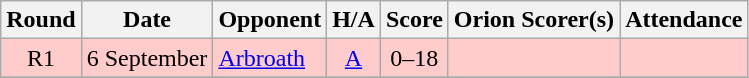<table class="wikitable" style="text-align:center">
<tr>
<th>Round</th>
<th>Date</th>
<th>Opponent</th>
<th>H/A</th>
<th>Score</th>
<th>Orion Scorer(s)</th>
<th>Attendance</th>
</tr>
<tr bgcolor=#FFCCCC>
<td>R1</td>
<td align=left>6 September</td>
<td align=left><a href='#'>Arbroath</a></td>
<td><a href='#'>A</a></td>
<td>0–18</td>
<td align=left></td>
<td></td>
</tr>
<tr>
</tr>
</table>
